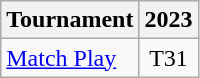<table class="wikitable" style="text-align:center;">
<tr>
<th>Tournament</th>
<th>2023</th>
</tr>
<tr>
<td align="left"><a href='#'>Match Play</a></td>
<td>T31</td>
</tr>
</table>
